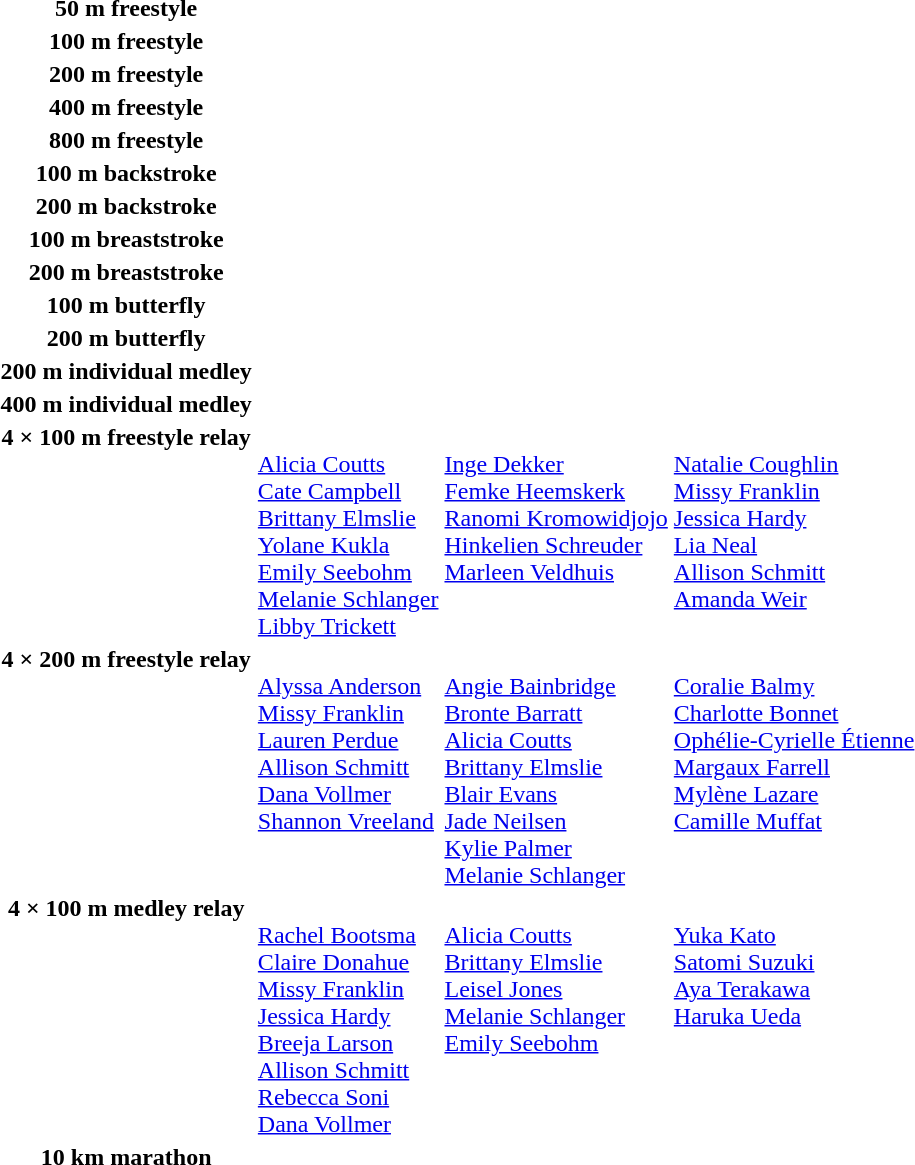<table>
<tr>
<th scope="row">50 m freestyle <br></th>
<td></td>
<td></td>
<td></td>
</tr>
<tr>
<th scope="row">100 m freestyle <br></th>
<td></td>
<td></td>
<td></td>
</tr>
<tr>
<th scope="row">200 m freestyle <br></th>
<td></td>
<td></td>
<td></td>
</tr>
<tr>
<th scope="row">400 m freestyle <br></th>
<td></td>
<td></td>
<td></td>
</tr>
<tr>
<th scope="row">800 m freestyle <br></th>
<td></td>
<td></td>
<td></td>
</tr>
<tr>
<th scope="row">100 m backstroke <br></th>
<td></td>
<td></td>
<td></td>
</tr>
<tr>
<th scope="row">200 m backstroke <br></th>
<td></td>
<td></td>
<td></td>
</tr>
<tr>
<th scope="row">100 m breaststroke <br></th>
<td></td>
<td></td>
<td></td>
</tr>
<tr>
<th scope="row">200 m breaststroke <br></th>
<td></td>
<td></td>
<td></td>
</tr>
<tr>
<th scope="row">100 m butterfly <br></th>
<td></td>
<td></td>
<td></td>
</tr>
<tr>
<th scope="row">200 m butterfly <br></th>
<td></td>
<td></td>
<td></td>
</tr>
<tr>
<th scope="row">200 m individual medley <br></th>
<td></td>
<td></td>
<td></td>
</tr>
<tr>
<th scope="row">400 m individual medley <br></th>
<td></td>
<td></td>
<td></td>
</tr>
<tr valign="top">
<th scope="row">4 × 100 m freestyle relay <br></th>
<td><br><a href='#'>Alicia Coutts</a><br><a href='#'>Cate Campbell</a><br><a href='#'>Brittany Elmslie</a><br><a href='#'>Yolane Kukla</a><br><a href='#'>Emily Seebohm</a><br><a href='#'>Melanie Schlanger</a><br><a href='#'>Libby Trickett</a></td>
<td><br><a href='#'>Inge Dekker</a><br><a href='#'>Femke Heemskerk</a><br><a href='#'>Ranomi Kromowidjojo</a><br><a href='#'>Hinkelien Schreuder</a><br><a href='#'>Marleen Veldhuis</a></td>
<td><br><a href='#'>Natalie Coughlin</a><br><a href='#'>Missy Franklin</a><br><a href='#'>Jessica Hardy</a><br><a href='#'>Lia Neal</a><br><a href='#'>Allison Schmitt</a><br><a href='#'>Amanda Weir</a></td>
</tr>
<tr valign="top">
<th scope="row">4 × 200 m freestyle relay <br></th>
<td><br><a href='#'>Alyssa Anderson</a><br><a href='#'>Missy Franklin</a><br><a href='#'>Lauren Perdue</a><br><a href='#'>Allison Schmitt</a><br><a href='#'>Dana Vollmer</a><br><a href='#'>Shannon Vreeland</a></td>
<td><br><a href='#'>Angie Bainbridge</a><br><a href='#'>Bronte Barratt</a><br><a href='#'>Alicia Coutts</a><br><a href='#'>Brittany Elmslie</a><br><a href='#'>Blair Evans</a><br><a href='#'>Jade Neilsen</a><br><a href='#'>Kylie Palmer</a><br><a href='#'>Melanie Schlanger</a></td>
<td><br><a href='#'>Coralie Balmy</a><br><a href='#'>Charlotte Bonnet</a><br><a href='#'>Ophélie-Cyrielle Étienne</a><br><a href='#'>Margaux Farrell</a><br><a href='#'>Mylène Lazare</a><br><a href='#'>Camille Muffat</a></td>
</tr>
<tr valign="top">
<th scope="row">4 × 100 m medley relay <br></th>
<td><br><a href='#'>Rachel Bootsma</a><br><a href='#'>Claire Donahue</a><br><a href='#'>Missy Franklin</a><br><a href='#'>Jessica Hardy</a><br><a href='#'>Breeja Larson</a><br><a href='#'>Allison Schmitt</a><br><a href='#'>Rebecca Soni</a><br><a href='#'>Dana Vollmer</a></td>
<td><br><a href='#'>Alicia Coutts</a><br><a href='#'>Brittany Elmslie</a><br><a href='#'>Leisel Jones</a><br><a href='#'>Melanie Schlanger</a><br><a href='#'>Emily Seebohm</a></td>
<td><br><a href='#'>Yuka Kato</a><br><a href='#'>Satomi Suzuki</a><br><a href='#'>Aya Terakawa</a><br><a href='#'>Haruka Ueda</a></td>
</tr>
<tr>
<th scope="row">10 km marathon <br></th>
<td></td>
<td></td>
<td></td>
</tr>
</table>
